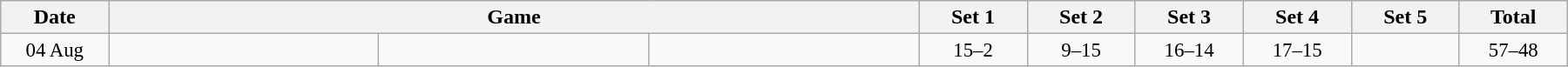<table width=1200 class="wikitable">
<tr>
<th width=6%>Date</th>
<th width=45% colspan=3>Game</th>
<th width=6%>Set 1</th>
<th width=6%>Set 2</th>
<th width=6%>Set 3</th>
<th width=6%>Set 4</th>
<th width=6%>Set 5</th>
<th width=6%>Total</th>
</tr>
<tr style=font-size:95%>
<td align=center>04 Aug</td>
<td align=center><strong></strong></td>
<td></td>
<td></td>
<td align=center>15–2</td>
<td align=center>9–15</td>
<td align=center>16–14</td>
<td align=center>17–15</td>
<td align=center></td>
<td align=center>57–48</td>
</tr>
</table>
